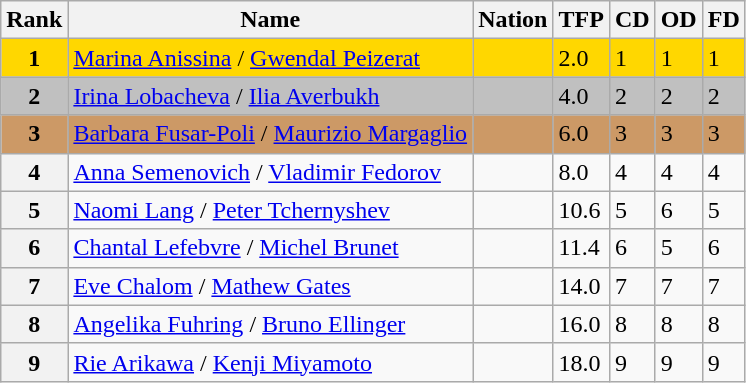<table class="wikitable">
<tr>
<th>Rank</th>
<th>Name</th>
<th>Nation</th>
<th>TFP</th>
<th>CD</th>
<th>OD</th>
<th>FD</th>
</tr>
<tr bgcolor="gold">
<td align="center"><strong>1</strong></td>
<td><a href='#'>Marina Anissina</a> / <a href='#'>Gwendal Peizerat</a></td>
<td></td>
<td>2.0</td>
<td>1</td>
<td>1</td>
<td>1</td>
</tr>
<tr bgcolor="silver">
<td align="center"><strong>2</strong></td>
<td><a href='#'>Irina Lobacheva</a> / <a href='#'>Ilia Averbukh</a></td>
<td></td>
<td>4.0</td>
<td>2</td>
<td>2</td>
<td>2</td>
</tr>
<tr bgcolor="cc9966">
<td align="center"><strong>3</strong></td>
<td><a href='#'>Barbara Fusar-Poli</a> / <a href='#'>Maurizio Margaglio</a></td>
<td></td>
<td>6.0</td>
<td>3</td>
<td>3</td>
<td>3</td>
</tr>
<tr>
<th>4</th>
<td><a href='#'>Anna Semenovich</a> / <a href='#'>Vladimir Fedorov</a></td>
<td></td>
<td>8.0</td>
<td>4</td>
<td>4</td>
<td>4</td>
</tr>
<tr>
<th>5</th>
<td><a href='#'>Naomi Lang</a> / <a href='#'>Peter Tchernyshev</a></td>
<td></td>
<td>10.6</td>
<td>5</td>
<td>6</td>
<td>5</td>
</tr>
<tr>
<th>6</th>
<td><a href='#'>Chantal Lefebvre</a> / <a href='#'>Michel Brunet</a></td>
<td></td>
<td>11.4</td>
<td>6</td>
<td>5</td>
<td>6</td>
</tr>
<tr>
<th>7</th>
<td><a href='#'>Eve Chalom</a> / <a href='#'>Mathew Gates</a></td>
<td></td>
<td>14.0</td>
<td>7</td>
<td>7</td>
<td>7</td>
</tr>
<tr>
<th>8</th>
<td><a href='#'>Angelika Fuhring</a> / <a href='#'>Bruno Ellinger</a></td>
<td></td>
<td>16.0</td>
<td>8</td>
<td>8</td>
<td>8</td>
</tr>
<tr>
<th>9</th>
<td><a href='#'>Rie Arikawa</a> / <a href='#'>Kenji Miyamoto</a></td>
<td></td>
<td>18.0</td>
<td>9</td>
<td>9</td>
<td>9</td>
</tr>
</table>
